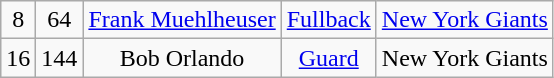<table class="wikitable" style="text-align:center">
<tr>
<td>8</td>
<td>64</td>
<td><a href='#'>Frank Muehlheuser</a></td>
<td><a href='#'>Fullback</a></td>
<td><a href='#'>New York Giants</a></td>
</tr>
<tr>
<td>16</td>
<td>144</td>
<td>Bob Orlando</td>
<td><a href='#'>Guard</a></td>
<td>New York Giants</td>
</tr>
</table>
